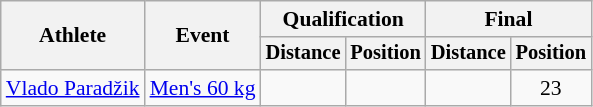<table class=wikitable style="font-size:90%">
<tr>
<th rowspan="2">Athlete</th>
<th rowspan="2">Event</th>
<th colspan="2">Qualification</th>
<th colspan="2">Final</th>
</tr>
<tr style="font-size:95%">
<th>Distance</th>
<th>Position</th>
<th>Distance</th>
<th>Position</th>
</tr>
<tr align=center>
<td align=left><a href='#'>Vlado Paradžik</a></td>
<td align=left><a href='#'>Men's 60 kg</a></td>
<td></td>
<td></td>
<td></td>
<td>23</td>
</tr>
</table>
